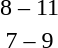<table style="text-align:center">
<tr>
<th width=200></th>
<th width=100></th>
<th width=200></th>
</tr>
<tr>
<td align=right></td>
<td>8 – 11</td>
<td align=left><strong></strong></td>
</tr>
<tr>
<td align=right></td>
<td>7 – 9</td>
<td align=left><strong></strong></td>
</tr>
</table>
